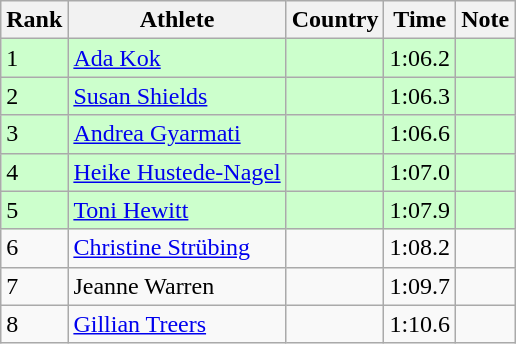<table class="wikitable sortable">
<tr>
<th>Rank</th>
<th>Athlete</th>
<th>Country</th>
<th>Time</th>
<th>Note</th>
</tr>
<tr bgcolor=#CCFFCC>
<td>1</td>
<td><a href='#'>Ada Kok</a></td>
<td></td>
<td>1:06.2</td>
<td></td>
</tr>
<tr bgcolor=#CCFFCC>
<td>2</td>
<td><a href='#'>Susan Shields</a></td>
<td></td>
<td>1:06.3</td>
<td></td>
</tr>
<tr bgcolor=#CCFFCC>
<td>3</td>
<td><a href='#'>Andrea Gyarmati</a></td>
<td></td>
<td>1:06.6</td>
<td></td>
</tr>
<tr bgcolor=#CCFFCC>
<td>4</td>
<td><a href='#'>Heike Hustede-Nagel</a></td>
<td></td>
<td>1:07.0</td>
<td></td>
</tr>
<tr bgcolor=#CCFFCC>
<td>5</td>
<td><a href='#'>Toni Hewitt</a></td>
<td></td>
<td>1:07.9</td>
<td></td>
</tr>
<tr>
<td>6</td>
<td><a href='#'>Christine Strübing</a></td>
<td></td>
<td>1:08.2</td>
<td></td>
</tr>
<tr>
<td>7</td>
<td>Jeanne Warren</td>
<td></td>
<td>1:09.7</td>
<td></td>
</tr>
<tr>
<td>8</td>
<td><a href='#'>Gillian Treers</a></td>
<td></td>
<td>1:10.6</td>
<td></td>
</tr>
</table>
